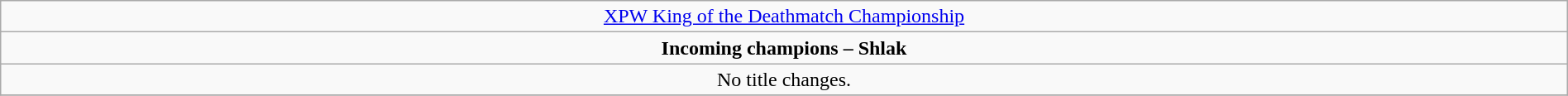<table class="wikitable" style="text-align:center; width:100%;">
<tr>
<td colspan="5" style="text-align: center;"><a href='#'>XPW King of the Deathmatch Championship</a></td>
</tr>
<tr>
<td colspan="5" style="text-align: center;"><strong>Incoming champions – Shlak</strong></td>
</tr>
<tr>
<td>No title changes.</td>
</tr>
<tr>
</tr>
</table>
